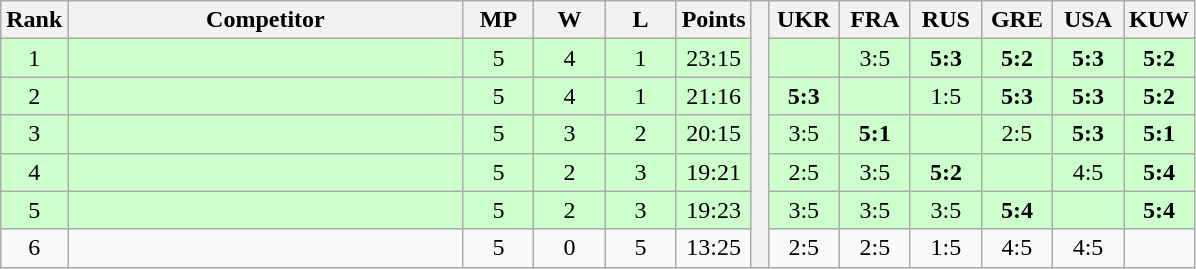<table class="wikitable" style="text-align:center">
<tr>
<th>Rank</th>
<th style="width:16em">Competitor</th>
<th style="width:2.5em">MP</th>
<th style="width:2.5em">W</th>
<th style="width:2.5em">L</th>
<th>Points</th>
<th rowspan="7"> </th>
<th style="width:2.5em">UKR</th>
<th style="width:2.5em">FRA</th>
<th style="width:2.5em">RUS</th>
<th style="width:2.5em">GRE</th>
<th style="width:2.5em">USA</th>
<th style="width:2.5em">KUW</th>
</tr>
<tr style="background:#cfc;">
<td>1</td>
<td style="text-align:left"></td>
<td>5</td>
<td>4</td>
<td>1</td>
<td>23:15</td>
<td></td>
<td>3:5</td>
<td><strong>5:3</strong></td>
<td><strong>5:2</strong></td>
<td><strong>5:3</strong></td>
<td><strong>5:2</strong></td>
</tr>
<tr style="background:#cfc;">
<td>2</td>
<td style="text-align:left"></td>
<td>5</td>
<td>4</td>
<td>1</td>
<td>21:16</td>
<td><strong>5:3</strong></td>
<td></td>
<td>1:5</td>
<td><strong>5:3</strong></td>
<td><strong>5:3</strong></td>
<td><strong>5:2</strong></td>
</tr>
<tr style="background:#cfc;">
<td>3</td>
<td style="text-align:left"></td>
<td>5</td>
<td>3</td>
<td>2</td>
<td>20:15</td>
<td>3:5</td>
<td><strong>5:1</strong></td>
<td></td>
<td>2:5</td>
<td><strong>5:3</strong></td>
<td><strong>5:1</strong></td>
</tr>
<tr style="background:#cfc;">
<td>4</td>
<td style="text-align:left"></td>
<td>5</td>
<td>2</td>
<td>3</td>
<td>19:21</td>
<td>2:5</td>
<td>3:5</td>
<td><strong>5:2</strong></td>
<td></td>
<td>4:5</td>
<td><strong>5:4</strong></td>
</tr>
<tr style="background:#cfc;">
<td>5</td>
<td style="text-align:left"></td>
<td>5</td>
<td>2</td>
<td>3</td>
<td>19:23</td>
<td>3:5</td>
<td>3:5</td>
<td>3:5</td>
<td><strong>5:4</strong></td>
<td></td>
<td><strong>5:4</strong></td>
</tr>
<tr>
<td>6</td>
<td style="text-align:left"></td>
<td>5</td>
<td>0</td>
<td>5</td>
<td>13:25</td>
<td>2:5</td>
<td>2:5</td>
<td>1:5</td>
<td>4:5</td>
<td>4:5</td>
<td></td>
</tr>
</table>
